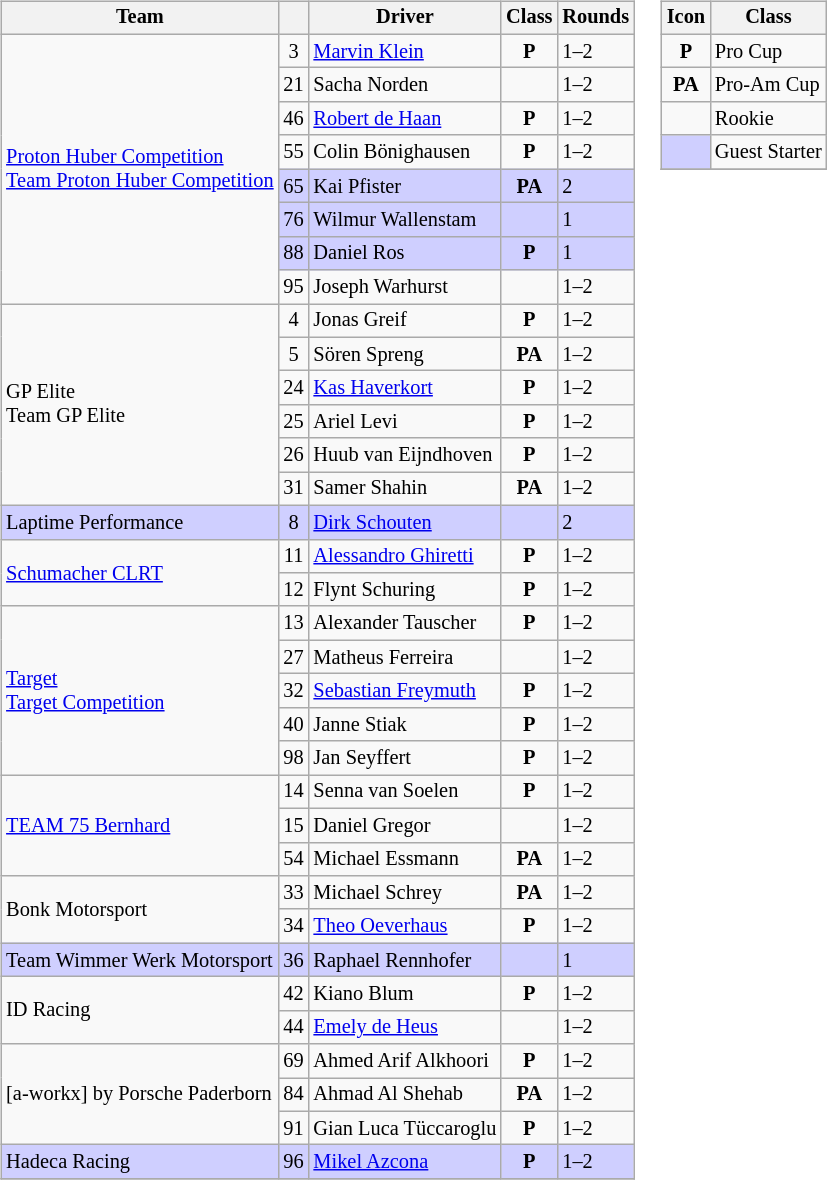<table>
<tr>
<td><br><table class="wikitable" style="font-size: 85%;">
<tr>
<th>Team</th>
<th></th>
<th>Driver</th>
<th>Class</th>
<th>Rounds</th>
</tr>
<tr>
<td rowspan="8" nowrap=""> <a href='#'>Proton Huber Competition</a><br> <a href='#'>Team Proton Huber Competition</a></td>
<td align="center">3</td>
<td> <a href='#'>Marvin Klein</a></td>
<td align="center"><strong><span>P</span></strong></td>
<td>1–2</td>
</tr>
<tr>
<td align="center">21</td>
<td> Sacha Norden</td>
<td align="center"></td>
<td>1–2</td>
</tr>
<tr>
<td align="center">46</td>
<td> <a href='#'>Robert de Haan</a></td>
<td align="center"><strong><span>P</span></strong></td>
<td>1–2</td>
</tr>
<tr>
<td align="center">55</td>
<td> Colin Bönighausen</td>
<td align="center"><strong><span>P</span></strong></td>
<td>1–2</td>
</tr>
<tr>
<td style="background-color:#CFCFFF" align="center">65</td>
<td style="background-color:#CFCFFF"> Kai Pfister</td>
<td style="background-color:#CFCFFF" align="center"><strong><span>PA</span></strong></td>
<td style="background-color:#CFCFFF">2</td>
</tr>
<tr>
<td style="background-color:#CFCFFF" align="center">76</td>
<td style="background-color:#CFCFFF"> Wilmur Wallenstam</td>
<td style="background-color:#CFCFFF" align="center"></td>
<td style="background-color:#CFCFFF">1</td>
</tr>
<tr>
<td style="background-color:#CFCFFF" align="center">88</td>
<td style="background-color:#CFCFFF"> Daniel Ros</td>
<td style="background-color:#CFCFFF" align="center"><strong><span>P</span></strong></td>
<td style="background-color:#CFCFFF">1</td>
</tr>
<tr>
<td align="center">95</td>
<td> Joseph Warhurst</td>
<td align="center"></td>
<td>1–2</td>
</tr>
<tr>
<td rowspan="6"> GP Elite<br> Team GP Elite</td>
<td align="center">4</td>
<td> Jonas Greif</td>
<td align="center"><strong><span>P</span></strong></td>
<td>1–2</td>
</tr>
<tr>
<td align="center">5</td>
<td> Sören Spreng</td>
<td align="center"><strong><span>PA</span></strong></td>
<td>1–2</td>
</tr>
<tr>
<td align="center">24</td>
<td> <a href='#'>Kas Haverkort</a></td>
<td align="center"><strong><span>P</span></strong></td>
<td>1–2</td>
</tr>
<tr>
<td align="center">25</td>
<td> Ariel Levi</td>
<td align="center"><strong><span>P</span></strong></td>
<td>1–2</td>
</tr>
<tr>
<td align="center">26</td>
<td> Huub van Eijndhoven</td>
<td align="center"><strong><span>P</span></strong></td>
<td>1–2</td>
</tr>
<tr>
<td align="center">31</td>
<td> Samer Shahin</td>
<td align="center"><strong><span>PA</span></strong></td>
<td>1–2</td>
</tr>
<tr>
<td style="background-color:#CFCFFF"> Laptime Performance</td>
<td style="background-color:#CFCFFF" align="center">8</td>
<td style="background-color:#CFCFFF"> <a href='#'>Dirk Schouten</a></td>
<td style="background-color:#CFCFFF" align="center"></td>
<td style="background-color:#CFCFFF">2</td>
</tr>
<tr>
<td rowspan="2"> <a href='#'>Schumacher CLRT</a></td>
<td align="center">11</td>
<td> <a href='#'>Alessandro Ghiretti</a></td>
<td align="center"><strong><span>P</span></strong></td>
<td>1–2</td>
</tr>
<tr>
<td align="center">12</td>
<td> Flynt Schuring</td>
<td align="center"><strong><span>P</span></strong></td>
<td>1–2</td>
</tr>
<tr>
<td rowspan="5"> <a href='#'>Target</a><br> <a href='#'>Target Competition</a></td>
<td align="center">13</td>
<td> Alexander Tauscher</td>
<td align="center"><strong><span>P</span></strong></td>
<td>1–2</td>
</tr>
<tr>
<td align="center">27</td>
<td> Matheus Ferreira</td>
<td align="center"></td>
<td>1–2</td>
</tr>
<tr>
<td align="center">32</td>
<td> <a href='#'>Sebastian Freymuth</a></td>
<td align="center"><strong><span>P</span></strong></td>
<td>1–2</td>
</tr>
<tr>
<td align="center">40</td>
<td> Janne Stiak</td>
<td align="center"><strong><span>P</span></strong></td>
<td>1–2</td>
</tr>
<tr>
<td align="center">98</td>
<td> Jan Seyffert</td>
<td align="center"><strong><span>P</span></strong></td>
<td>1–2</td>
</tr>
<tr>
<td rowspan="3"> <a href='#'>TEAM 75 Bernhard</a></td>
<td align="center">14</td>
<td> Senna van Soelen</td>
<td align="center"><strong><span>P</span></strong></td>
<td>1–2</td>
</tr>
<tr>
<td align="center">15</td>
<td> Daniel Gregor</td>
<td align="center"></td>
<td>1–2</td>
</tr>
<tr>
<td align="center">54</td>
<td> Michael Essmann</td>
<td align="center"><strong><span>PA</span></strong></td>
<td>1–2</td>
</tr>
<tr>
<td rowspan="2"> Bonk Motorsport</td>
<td align="center">33</td>
<td> Michael Schrey</td>
<td align="center"><strong><span>PA</span></strong></td>
<td>1–2</td>
</tr>
<tr>
<td align="center">34</td>
<td> <a href='#'>Theo Oeverhaus</a></td>
<td align="center"><strong><span>P</span></strong></td>
<td>1–2</td>
</tr>
<tr>
<td style="background-color:#CFCFFF"> Team Wimmer Werk Motorsport</td>
<td style="background-color:#CFCFFF" align="center">36</td>
<td style="background-color:#CFCFFF"> Raphael Rennhofer</td>
<td style="background-color:#CFCFFF" align="center"></td>
<td style="background-color:#CFCFFF">1</td>
</tr>
<tr>
<td rowspan="2"> ID Racing</td>
<td align="center">42</td>
<td> Kiano Blum</td>
<td align="center"><strong><span>P</span></strong></td>
<td>1–2</td>
</tr>
<tr>
<td align="center">44</td>
<td> <a href='#'>Emely de Heus</a></td>
<td align="center"></td>
<td>1–2</td>
</tr>
<tr>
<td rowspan="3"> [a-workx] by Porsche Paderborn</td>
<td align="center">69</td>
<td> Ahmed Arif Alkhoori</td>
<td align="center"><strong><span>P</span></strong></td>
<td>1–2</td>
</tr>
<tr>
<td align="center">84</td>
<td> Ahmad Al Shehab</td>
<td align="center"><strong><span>PA</span></strong></td>
<td>1–2</td>
</tr>
<tr>
<td align="center">91</td>
<td nowrap> Gian Luca Tüccaroglu</td>
<td align="center"><strong><span>P</span></strong></td>
<td>1–2</td>
</tr>
<tr>
<td style="background-color:#CFCFFF"> Hadeca Racing</td>
<td style="background-color:#CFCFFF" align="center">96</td>
<td style="background-color:#CFCFFF"> <a href='#'>Mikel Azcona</a></td>
<td style="background-color:#CFCFFF"  align="center"><strong><span>P</span></strong></td>
<td style="background-color:#CFCFFF">1–2</td>
</tr>
<tr>
</tr>
</table>
</td>
<td valign="top"><br><table class="wikitable" style="font-size: 85%;">
<tr>
<th>Icon</th>
<th>Class</th>
</tr>
<tr>
<td align="center"><strong><span>P</span></strong></td>
<td>Pro Cup</td>
</tr>
<tr>
<td align="center"><strong><span>PA</span></strong></td>
<td>Pro-Am Cup</td>
</tr>
<tr>
<td align="center"></td>
<td>Rookie</td>
</tr>
<tr>
<td align="center" style="background-color:#CFCFFF"></td>
<td>Guest Starter</td>
</tr>
<tr>
</tr>
</table>
</td>
</tr>
</table>
